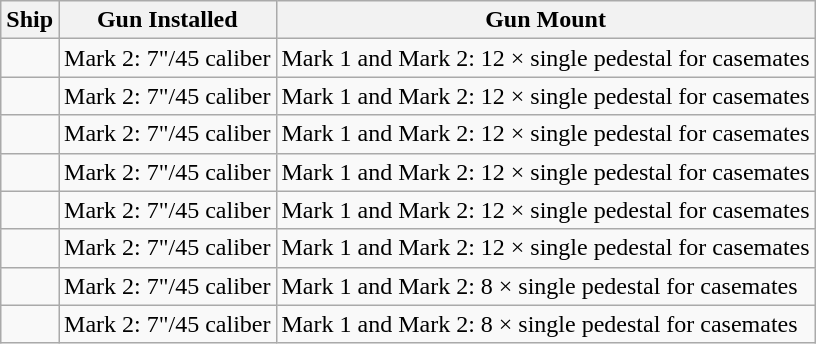<table class="wikitable">
<tr>
<th>Ship</th>
<th>Gun Installed</th>
<th>Gun Mount</th>
</tr>
<tr>
<td></td>
<td>Mark 2: 7"/45 caliber</td>
<td>Mark 1 and Mark 2: 12 × single pedestal for casemates</td>
</tr>
<tr>
<td></td>
<td>Mark 2: 7"/45 caliber</td>
<td>Mark 1 and Mark 2: 12 × single pedestal for casemates</td>
</tr>
<tr>
<td></td>
<td>Mark 2: 7"/45 caliber</td>
<td>Mark 1 and Mark 2: 12 × single pedestal for casemates</td>
</tr>
<tr>
<td></td>
<td>Mark 2: 7"/45 caliber</td>
<td>Mark 1 and Mark 2: 12 × single pedestal for casemates</td>
</tr>
<tr>
<td></td>
<td>Mark 2: 7"/45 caliber</td>
<td>Mark 1 and Mark 2: 12 × single pedestal for casemates</td>
</tr>
<tr>
<td></td>
<td>Mark 2: 7"/45 caliber</td>
<td>Mark 1 and Mark 2: 12 × single pedestal for casemates</td>
</tr>
<tr>
<td></td>
<td>Mark 2: 7"/45 caliber</td>
<td>Mark 1 and Mark 2: 8 × single pedestal for casemates</td>
</tr>
<tr>
<td></td>
<td>Mark 2: 7"/45 caliber</td>
<td>Mark 1 and Mark 2: 8 × single pedestal for casemates</td>
</tr>
</table>
